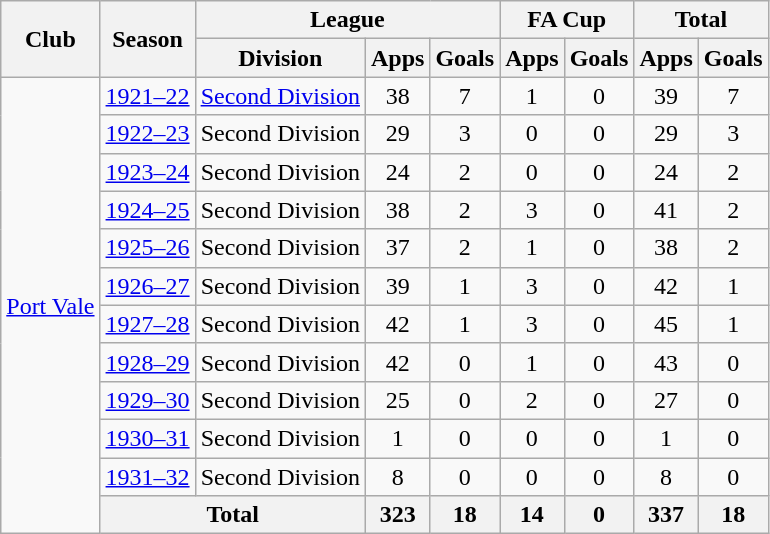<table class="wikitable" style="text-align: center;">
<tr>
<th rowspan="2">Club</th>
<th rowspan="2">Season</th>
<th colspan="3">League</th>
<th colspan="2">FA Cup</th>
<th colspan="2">Total</th>
</tr>
<tr>
<th>Division</th>
<th>Apps</th>
<th>Goals</th>
<th>Apps</th>
<th>Goals</th>
<th>Apps</th>
<th>Goals</th>
</tr>
<tr>
<td rowspan="12"><a href='#'>Port Vale</a></td>
<td><a href='#'>1921–22</a></td>
<td><a href='#'>Second Division</a></td>
<td>38</td>
<td>7</td>
<td>1</td>
<td>0</td>
<td>39</td>
<td>7</td>
</tr>
<tr>
<td><a href='#'>1922–23</a></td>
<td>Second Division</td>
<td>29</td>
<td>3</td>
<td>0</td>
<td>0</td>
<td>29</td>
<td>3</td>
</tr>
<tr>
<td><a href='#'>1923–24</a></td>
<td>Second Division</td>
<td>24</td>
<td>2</td>
<td>0</td>
<td>0</td>
<td>24</td>
<td>2</td>
</tr>
<tr>
<td><a href='#'>1924–25</a></td>
<td>Second Division</td>
<td>38</td>
<td>2</td>
<td>3</td>
<td>0</td>
<td>41</td>
<td>2</td>
</tr>
<tr>
<td><a href='#'>1925–26</a></td>
<td>Second Division</td>
<td>37</td>
<td>2</td>
<td>1</td>
<td>0</td>
<td>38</td>
<td>2</td>
</tr>
<tr>
<td><a href='#'>1926–27</a></td>
<td>Second Division</td>
<td>39</td>
<td>1</td>
<td>3</td>
<td>0</td>
<td>42</td>
<td>1</td>
</tr>
<tr>
<td><a href='#'>1927–28</a></td>
<td>Second Division</td>
<td>42</td>
<td>1</td>
<td>3</td>
<td>0</td>
<td>45</td>
<td>1</td>
</tr>
<tr>
<td><a href='#'>1928–29</a></td>
<td>Second Division</td>
<td>42</td>
<td>0</td>
<td>1</td>
<td>0</td>
<td>43</td>
<td>0</td>
</tr>
<tr>
<td><a href='#'>1929–30</a></td>
<td>Second Division</td>
<td>25</td>
<td>0</td>
<td>2</td>
<td>0</td>
<td>27</td>
<td>0</td>
</tr>
<tr>
<td><a href='#'>1930–31</a></td>
<td>Second Division</td>
<td>1</td>
<td>0</td>
<td>0</td>
<td>0</td>
<td>1</td>
<td>0</td>
</tr>
<tr>
<td><a href='#'>1931–32</a></td>
<td>Second Division</td>
<td>8</td>
<td>0</td>
<td>0</td>
<td>0</td>
<td>8</td>
<td>0</td>
</tr>
<tr>
<th colspan="2">Total</th>
<th>323</th>
<th>18</th>
<th>14</th>
<th>0</th>
<th>337</th>
<th>18</th>
</tr>
</table>
